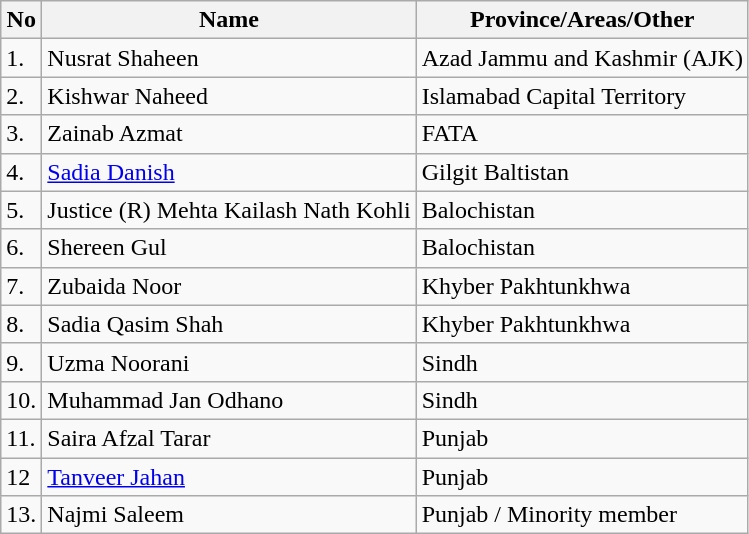<table class="wikitable">
<tr>
<th>No</th>
<th>Name</th>
<th>Province/Areas/Other</th>
</tr>
<tr>
<td>1.</td>
<td>Nusrat Shaheen</td>
<td>Azad Jammu and Kashmir (AJK)</td>
</tr>
<tr>
<td>2.</td>
<td>Kishwar Naheed</td>
<td>Islamabad Capital Territory</td>
</tr>
<tr>
<td>3.</td>
<td>Zainab Azmat</td>
<td>FATA</td>
</tr>
<tr>
<td>4.</td>
<td><a href='#'>Sadia Danish</a></td>
<td>Gilgit Baltistan</td>
</tr>
<tr>
<td>5.</td>
<td>Justice (R) Mehta Kailash Nath Kohli</td>
<td>Balochistan</td>
</tr>
<tr>
<td>6.</td>
<td>Shereen Gul</td>
<td>Balochistan</td>
</tr>
<tr>
<td>7.</td>
<td>Zubaida Noor</td>
<td>Khyber Pakhtunkhwa</td>
</tr>
<tr>
<td>8.</td>
<td>Sadia Qasim Shah</td>
<td>Khyber Pakhtunkhwa</td>
</tr>
<tr>
<td>9.</td>
<td>Uzma Noorani</td>
<td>Sindh</td>
</tr>
<tr>
<td>10.</td>
<td>Muhammad Jan Odhano</td>
<td>Sindh</td>
</tr>
<tr>
<td>11.</td>
<td>Saira Afzal Tarar</td>
<td>Punjab</td>
</tr>
<tr>
<td>12</td>
<td><a href='#'>Tanveer Jahan</a></td>
<td>Punjab</td>
</tr>
<tr>
<td>13.</td>
<td>Najmi Saleem</td>
<td>Punjab / Minority member</td>
</tr>
</table>
